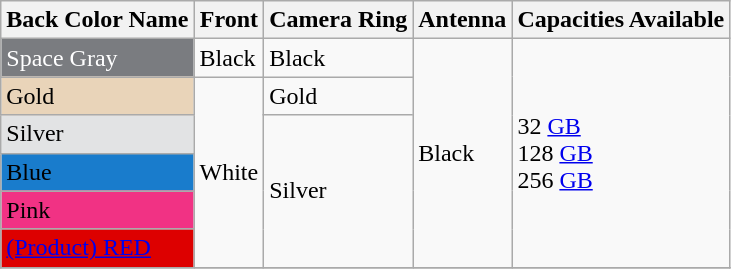<table class="wikitable">
<tr>
<th>Back Color Name</th>
<th>Front</th>
<th>Camera Ring</th>
<th>Antenna</th>
<th>Capacities Available</th>
</tr>
<tr>
<td style="background: #7a7c80; color: white">Space Gray</td>
<td>Black</td>
<td>Black</td>
<td rowspan="6">Black</td>
<td rowspan="6">32 <a href='#'>GB</a><br>128 <a href='#'>GB</a><br>256 <a href='#'>GB</a></td>
</tr>
<tr>
<td style="background: #e9d4b9">Gold</td>
<td rowspan="5">White</td>
<td>Gold</td>
</tr>
<tr>
<td style="background: #e2e3e4">Silver</td>
<td rowspan="4">Silver</td>
</tr>
<tr>
<td style="background: #197ccc">Blue</td>
</tr>
<tr>
<td style="background: #f13284">Pink</td>
</tr>
<tr>
<td style="background: #dd0000"><a href='#'>(Product) RED</a></td>
</tr>
<tr>
</tr>
</table>
